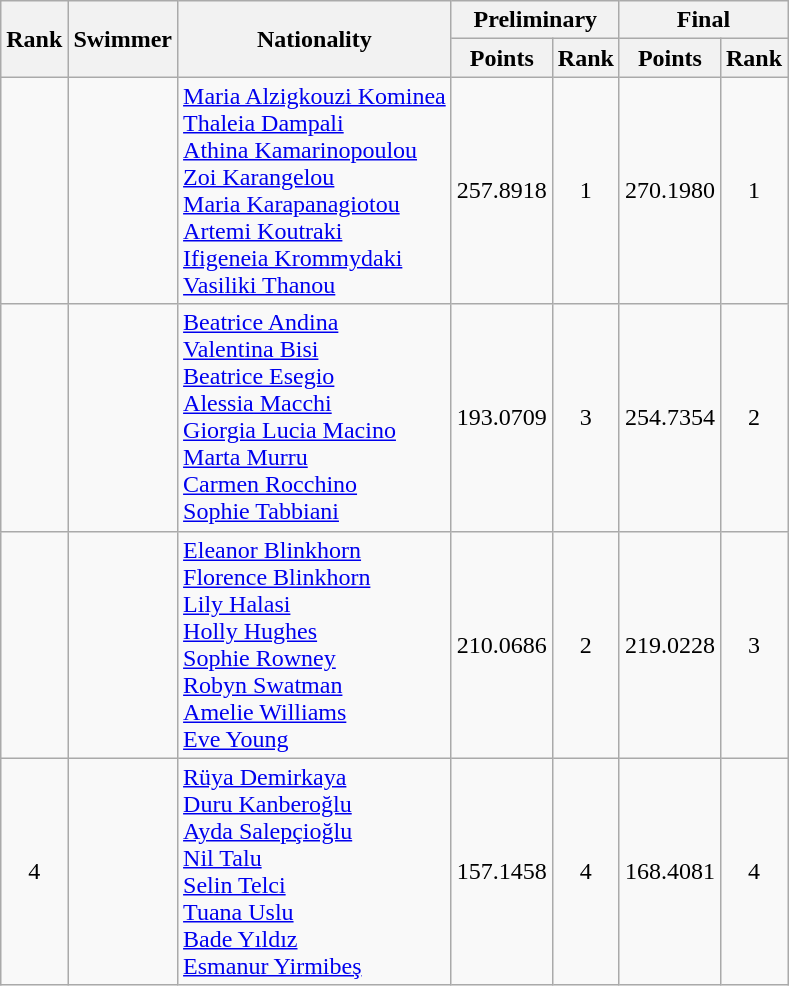<table class="wikitable sortable" style="text-align:center">
<tr>
<th rowspan=2>Rank</th>
<th rowspan=2>Swimmer</th>
<th rowspan=2>Nationality</th>
<th colspan=2>Preliminary</th>
<th colspan=2>Final</th>
</tr>
<tr>
<th>Points</th>
<th>Rank</th>
<th>Points</th>
<th>Rank</th>
</tr>
<tr>
<td></td>
<td align=left></td>
<td align=left><a href='#'>Maria Alzigkouzi Kominea</a><br><a href='#'>Thaleia Dampali</a><br><a href='#'>Athina Kamarinopoulou</a><br><a href='#'>Zoi Karangelou</a><br><a href='#'>Maria Karapanagiotou</a><br><a href='#'>Artemi Koutraki</a><br><a href='#'>Ifigeneia Krommydaki</a><br><a href='#'>Vasiliki Thanou</a></td>
<td>257.8918</td>
<td>1</td>
<td>270.1980</td>
<td>1</td>
</tr>
<tr>
<td></td>
<td align=left></td>
<td align=left><a href='#'>Beatrice Andina</a><br><a href='#'>Valentina Bisi</a><br><a href='#'>Beatrice Esegio</a><br><a href='#'>Alessia Macchi</a><br><a href='#'>Giorgia Lucia Macino</a><br><a href='#'>Marta Murru</a><br><a href='#'>Carmen Rocchino</a><br><a href='#'>Sophie Tabbiani</a></td>
<td>193.0709</td>
<td>3</td>
<td>254.7354</td>
<td>2</td>
</tr>
<tr>
<td></td>
<td align=left></td>
<td align=left><a href='#'>Eleanor  Blinkhorn</a><br><a href='#'>Florence Blinkhorn</a><br><a href='#'>Lily Halasi</a><br><a href='#'>Holly Hughes</a><br><a href='#'>Sophie Rowney</a><br><a href='#'>Robyn Swatman</a><br><a href='#'>Amelie Williams</a><br><a href='#'>Eve Young</a></td>
<td>210.0686</td>
<td>2</td>
<td>219.0228</td>
<td>3</td>
</tr>
<tr>
<td>4</td>
<td align=left></td>
<td align=left><a href='#'>Rüya Demirkaya</a><br><a href='#'>Duru Kanberoğlu</a><br><a href='#'>Ayda Salepçioğlu</a><br><a href='#'>Nil Talu</a><br><a href='#'>Selin Telci</a><br><a href='#'>Tuana Uslu</a><br><a href='#'>Bade Yıldız</a><br><a href='#'>Esmanur Yirmibeş</a></td>
<td>157.1458</td>
<td>4</td>
<td>168.4081</td>
<td>4</td>
</tr>
</table>
